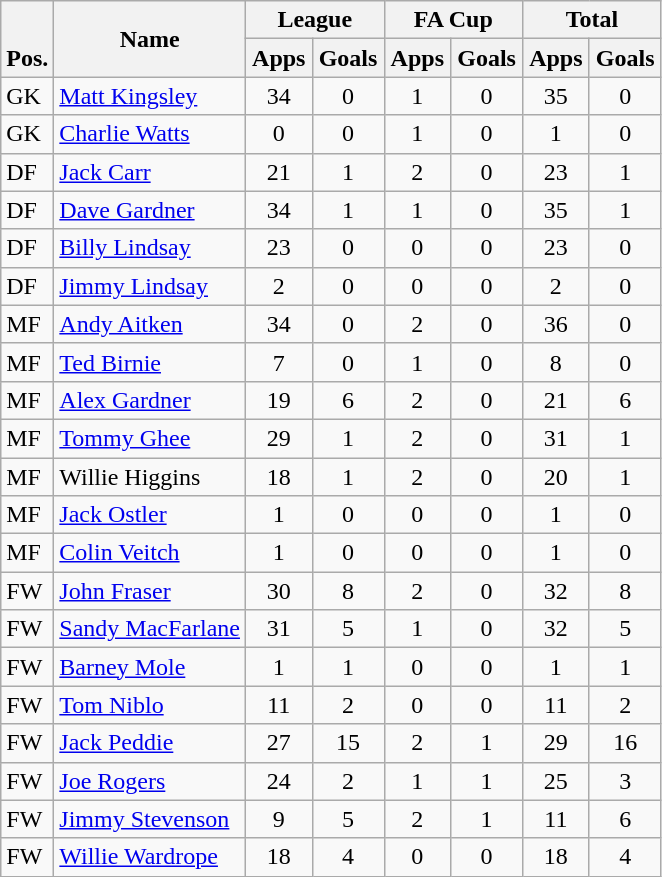<table class="wikitable" style="text-align:center">
<tr>
<th rowspan="2" valign="bottom">Pos.</th>
<th rowspan="2">Name</th>
<th colspan="2" width="85">League</th>
<th colspan="2" width="85">FA Cup</th>
<th colspan="2" width="85">Total</th>
</tr>
<tr>
<th>Apps</th>
<th>Goals</th>
<th>Apps</th>
<th>Goals</th>
<th>Apps</th>
<th>Goals</th>
</tr>
<tr>
<td align="left">GK</td>
<td align="left"> <a href='#'>Matt Kingsley</a></td>
<td>34</td>
<td>0</td>
<td>1</td>
<td>0</td>
<td>35</td>
<td>0</td>
</tr>
<tr>
<td align="left">GK</td>
<td align="left"> <a href='#'>Charlie Watts</a></td>
<td>0</td>
<td>0</td>
<td>1</td>
<td>0</td>
<td>1</td>
<td>0</td>
</tr>
<tr>
<td align="left">DF</td>
<td align="left"> <a href='#'>Jack Carr</a></td>
<td>21</td>
<td>1</td>
<td>2</td>
<td>0</td>
<td>23</td>
<td>1</td>
</tr>
<tr>
<td align="left">DF</td>
<td align="left"> <a href='#'>Dave Gardner</a></td>
<td>34</td>
<td>1</td>
<td>1</td>
<td>0</td>
<td>35</td>
<td>1</td>
</tr>
<tr>
<td align="left">DF</td>
<td align="left"> <a href='#'>Billy Lindsay</a></td>
<td>23</td>
<td>0</td>
<td>0</td>
<td>0</td>
<td>23</td>
<td>0</td>
</tr>
<tr>
<td align="left">DF</td>
<td align="left"> <a href='#'>Jimmy Lindsay</a></td>
<td>2</td>
<td>0</td>
<td>0</td>
<td>0</td>
<td>2</td>
<td>0</td>
</tr>
<tr>
<td align="left">MF</td>
<td align="left"> <a href='#'>Andy Aitken</a></td>
<td>34</td>
<td>0</td>
<td>2</td>
<td>0</td>
<td>36</td>
<td>0</td>
</tr>
<tr>
<td align="left">MF</td>
<td align="left"> <a href='#'>Ted Birnie</a></td>
<td>7</td>
<td>0</td>
<td>1</td>
<td>0</td>
<td>8</td>
<td>0</td>
</tr>
<tr>
<td align="left">MF</td>
<td align="left"> <a href='#'>Alex Gardner</a></td>
<td>19</td>
<td>6</td>
<td>2</td>
<td>0</td>
<td>21</td>
<td>6</td>
</tr>
<tr>
<td align="left">MF</td>
<td align="left"> <a href='#'>Tommy Ghee</a></td>
<td>29</td>
<td>1</td>
<td>2</td>
<td>0</td>
<td>31</td>
<td>1</td>
</tr>
<tr>
<td align="left">MF</td>
<td align="left"> Willie Higgins</td>
<td>18</td>
<td>1</td>
<td>2</td>
<td>0</td>
<td>20</td>
<td>1</td>
</tr>
<tr>
<td align="left">MF</td>
<td align="left"> <a href='#'>Jack Ostler</a></td>
<td>1</td>
<td>0</td>
<td>0</td>
<td>0</td>
<td>1</td>
<td>0</td>
</tr>
<tr>
<td align="left">MF</td>
<td align="left"> <a href='#'>Colin Veitch</a></td>
<td>1</td>
<td>0</td>
<td>0</td>
<td>0</td>
<td>1</td>
<td>0</td>
</tr>
<tr>
<td align="left">FW</td>
<td align="left"> <a href='#'>John Fraser</a></td>
<td>30</td>
<td>8</td>
<td>2</td>
<td>0</td>
<td>32</td>
<td>8</td>
</tr>
<tr>
<td align="left">FW</td>
<td align="left"> <a href='#'>Sandy MacFarlane</a></td>
<td>31</td>
<td>5</td>
<td>1</td>
<td>0</td>
<td>32</td>
<td>5</td>
</tr>
<tr>
<td align="left">FW</td>
<td align="left"> <a href='#'>Barney Mole</a></td>
<td>1</td>
<td>1</td>
<td>0</td>
<td>0</td>
<td>1</td>
<td>1</td>
</tr>
<tr>
<td align="left">FW</td>
<td align="left"> <a href='#'>Tom Niblo</a></td>
<td>11</td>
<td>2</td>
<td>0</td>
<td>0</td>
<td>11</td>
<td>2</td>
</tr>
<tr>
<td align="left">FW</td>
<td align="left"> <a href='#'>Jack Peddie</a></td>
<td>27</td>
<td>15</td>
<td>2</td>
<td>1</td>
<td>29</td>
<td>16</td>
</tr>
<tr>
<td align="left">FW</td>
<td align="left"> <a href='#'>Joe Rogers</a></td>
<td>24</td>
<td>2</td>
<td>1</td>
<td>1</td>
<td>25</td>
<td>3</td>
</tr>
<tr>
<td align="left">FW</td>
<td align="left"> <a href='#'>Jimmy Stevenson</a></td>
<td>9</td>
<td>5</td>
<td>2</td>
<td>1</td>
<td>11</td>
<td>6</td>
</tr>
<tr>
<td align="left">FW</td>
<td align="left"> <a href='#'>Willie Wardrope</a></td>
<td>18</td>
<td>4</td>
<td>0</td>
<td>0</td>
<td>18</td>
<td>4</td>
</tr>
</table>
